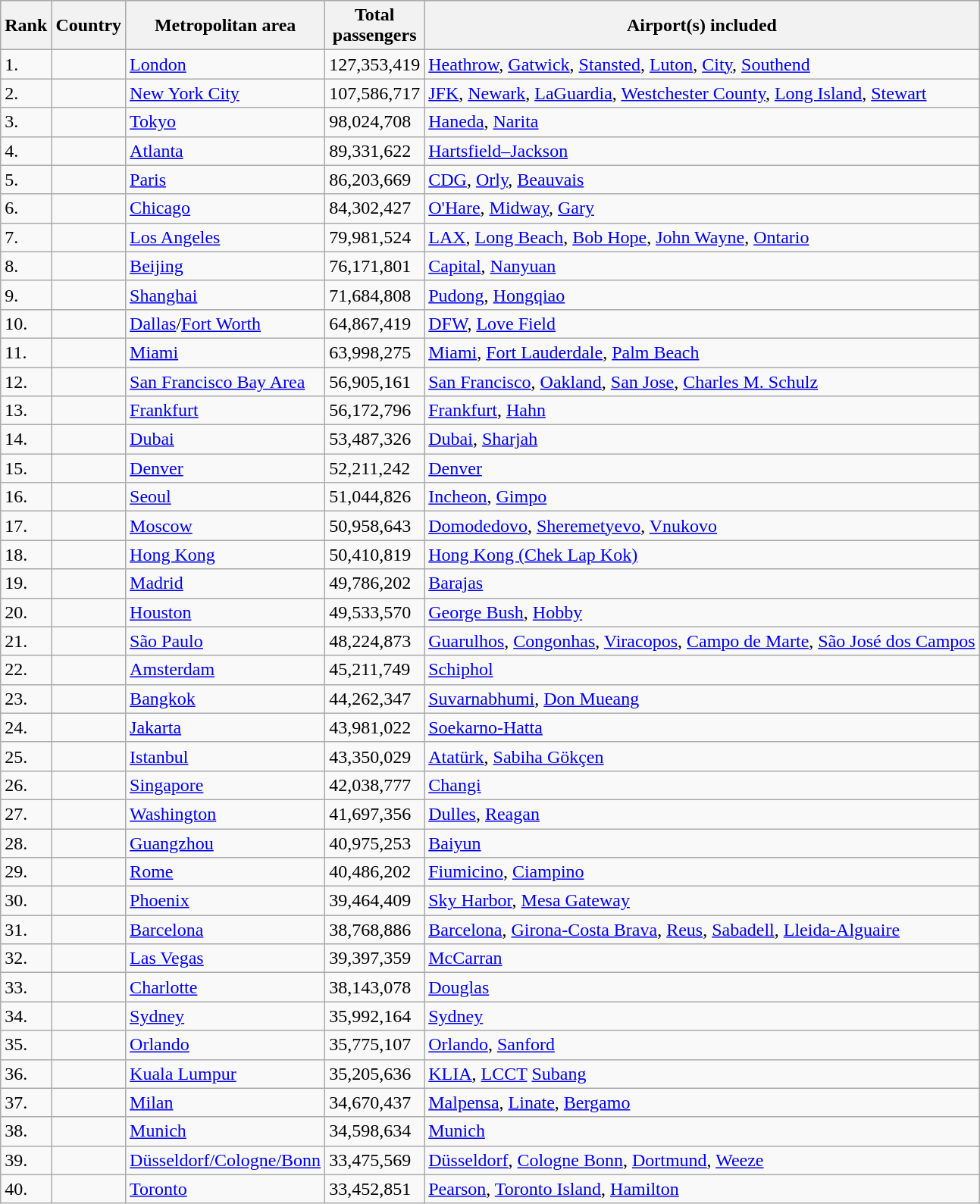<table class="wikitable" width= align=>
<tr style="background:lightgrey;">
<th>Rank</th>
<th>Country</th>
<th>Metropolitan area</th>
<th>Total<br>passengers</th>
<th>Airport(s) included</th>
</tr>
<tr>
<td>1.</td>
<td></td>
<td><a href='#'>London</a></td>
<td>127,353,419</td>
<td><a href='#'>Heathrow</a>, <a href='#'>Gatwick</a>, <a href='#'>Stansted</a>, <a href='#'>Luton</a>, <a href='#'>City</a>, <a href='#'>Southend</a></td>
</tr>
<tr>
<td>2.</td>
<td></td>
<td><a href='#'>New York City</a></td>
<td>107,586,717</td>
<td><a href='#'>JFK</a>, <a href='#'>Newark</a>, <a href='#'>LaGuardia</a>, <a href='#'>Westchester County</a>, <a href='#'>Long Island</a>, <a href='#'>Stewart</a> </td>
</tr>
<tr>
<td>3.</td>
<td></td>
<td><a href='#'>Tokyo</a></td>
<td>98,024,708</td>
<td><a href='#'>Haneda</a>, <a href='#'>Narita</a></td>
</tr>
<tr>
<td>4.</td>
<td></td>
<td><a href='#'>Atlanta</a></td>
<td>89,331,622</td>
<td><a href='#'>Hartsfield–Jackson</a></td>
</tr>
<tr>
<td>5.</td>
<td></td>
<td><a href='#'>Paris</a></td>
<td>86,203,669</td>
<td><a href='#'>CDG</a>, <a href='#'>Orly</a>, <a href='#'>Beauvais</a></td>
</tr>
<tr>
<td>6.</td>
<td></td>
<td><a href='#'>Chicago</a></td>
<td>84,302,427</td>
<td><a href='#'>O'Hare</a>, <a href='#'>Midway</a>, <a href='#'>Gary</a></td>
</tr>
<tr>
<td>7.</td>
<td></td>
<td><a href='#'>Los Angeles</a></td>
<td>79,981,524</td>
<td><a href='#'>LAX</a>, <a href='#'>Long Beach</a>, <a href='#'>Bob Hope</a>, <a href='#'>John Wayne</a>, <a href='#'>Ontario</a> </td>
</tr>
<tr>
<td>8.</td>
<td></td>
<td><a href='#'>Beijing</a></td>
<td>76,171,801</td>
<td><a href='#'>Capital</a>, <a href='#'>Nanyuan</a></td>
</tr>
<tr>
<td>9.</td>
<td></td>
<td><a href='#'>Shanghai</a></td>
<td>71,684,808</td>
<td><a href='#'>Pudong</a>, <a href='#'>Hongqiao</a></td>
</tr>
<tr>
<td>10.</td>
<td></td>
<td><a href='#'>Dallas</a>/<a href='#'>Fort Worth</a></td>
<td>64,867,419</td>
<td><a href='#'>DFW</a>, <a href='#'>Love Field</a></td>
</tr>
<tr>
<td>11.</td>
<td></td>
<td><a href='#'>Miami</a></td>
<td>63,998,275</td>
<td><a href='#'>Miami</a>, <a href='#'>Fort Lauderdale</a>, <a href='#'>Palm Beach</a></td>
</tr>
<tr>
<td>12.</td>
<td></td>
<td><a href='#'>San Francisco Bay Area</a></td>
<td>56,905,161</td>
<td><a href='#'>San Francisco</a>, <a href='#'>Oakland</a>, <a href='#'>San Jose</a>, <a href='#'>Charles M. Schulz</a></td>
</tr>
<tr>
<td>13.</td>
<td></td>
<td><a href='#'>Frankfurt</a></td>
<td>56,172,796</td>
<td><a href='#'>Frankfurt</a>, <a href='#'>Hahn</a></td>
</tr>
<tr>
<td>14.</td>
<td></td>
<td><a href='#'>Dubai</a></td>
<td>53,487,326</td>
<td><a href='#'>Dubai</a>, <a href='#'>Sharjah</a></td>
</tr>
<tr>
<td>15.</td>
<td></td>
<td><a href='#'>Denver</a></td>
<td>52,211,242</td>
<td><a href='#'>Denver</a></td>
</tr>
<tr>
<td>16.</td>
<td></td>
<td><a href='#'>Seoul</a></td>
<td>51,044,826</td>
<td><a href='#'>Incheon</a>, <a href='#'>Gimpo</a> </td>
</tr>
<tr>
<td>17.</td>
<td></td>
<td><a href='#'>Moscow</a></td>
<td>50,958,643</td>
<td><a href='#'>Domodedovo</a>, <a href='#'>Sheremetyevo</a>, <a href='#'>Vnukovo</a></td>
</tr>
<tr>
<td>18.</td>
<td></td>
<td><a href='#'>Hong Kong</a></td>
<td>50,410,819</td>
<td><a href='#'>Hong Kong (Chek Lap Kok)</a></td>
</tr>
<tr>
<td>19.</td>
<td></td>
<td><a href='#'>Madrid</a></td>
<td>49,786,202</td>
<td><a href='#'>Barajas</a></td>
</tr>
<tr>
<td>20.</td>
<td></td>
<td><a href='#'>Houston</a></td>
<td>49,533,570</td>
<td><a href='#'>George Bush</a>, <a href='#'>Hobby</a></td>
</tr>
<tr>
<td>21.</td>
<td></td>
<td><a href='#'>São Paulo</a></td>
<td>48,224,873</td>
<td><a href='#'>Guarulhos</a>, <a href='#'>Congonhas</a>, <a href='#'>Viracopos</a>, <a href='#'>Campo de Marte</a>, <a href='#'>São José dos Campos</a></td>
</tr>
<tr>
<td>22.</td>
<td></td>
<td><a href='#'>Amsterdam</a></td>
<td>45,211,749</td>
<td><a href='#'>Schiphol</a></td>
</tr>
<tr>
<td>23.</td>
<td></td>
<td><a href='#'>Bangkok</a></td>
<td>44,262,347</td>
<td><a href='#'>Suvarnabhumi</a>, <a href='#'>Don Mueang</a></td>
</tr>
<tr>
<td>24.</td>
<td></td>
<td><a href='#'>Jakarta</a></td>
<td>43,981,022</td>
<td><a href='#'>Soekarno-Hatta</a></td>
</tr>
<tr>
<td>25.</td>
<td></td>
<td><a href='#'>Istanbul</a></td>
<td>43,350,029</td>
<td><a href='#'>Atatürk</a>, <a href='#'>Sabiha Gökçen</a></td>
</tr>
<tr>
<td>26.</td>
<td></td>
<td><a href='#'>Singapore</a></td>
<td>42,038,777</td>
<td><a href='#'>Changi</a></td>
</tr>
<tr>
<td>27.</td>
<td></td>
<td><a href='#'>Washington</a></td>
<td>41,697,356</td>
<td><a href='#'>Dulles</a>, <a href='#'>Reagan</a> </td>
</tr>
<tr>
<td>28.</td>
<td></td>
<td><a href='#'>Guangzhou</a></td>
<td>40,975,253</td>
<td><a href='#'>Baiyun</a></td>
</tr>
<tr>
<td>29.</td>
<td></td>
<td><a href='#'>Rome</a></td>
<td>40,486,202</td>
<td><a href='#'>Fiumicino</a>, <a href='#'>Ciampino</a></td>
</tr>
<tr>
<td>30.</td>
<td></td>
<td><a href='#'>Phoenix</a></td>
<td>39,464,409</td>
<td><a href='#'>Sky Harbor</a>, <a href='#'>Mesa Gateway</a> </td>
</tr>
<tr>
<td>31.</td>
<td></td>
<td><a href='#'>Barcelona</a></td>
<td>38,768,886</td>
<td><a href='#'>Barcelona</a>, <a href='#'>Girona-Costa Brava</a>, <a href='#'>Reus</a>, <a href='#'>Sabadell</a>, <a href='#'>Lleida-Alguaire</a></td>
</tr>
<tr>
<td>32.</td>
<td></td>
<td><a href='#'>Las Vegas</a></td>
<td>39,397,359</td>
<td><a href='#'>McCarran</a></td>
</tr>
<tr>
<td>33.</td>
<td></td>
<td><a href='#'>Charlotte</a></td>
<td>38,143,078</td>
<td><a href='#'>Douglas</a></td>
</tr>
<tr>
<td>34.</td>
<td></td>
<td><a href='#'>Sydney</a></td>
<td>35,992,164</td>
<td><a href='#'>Sydney</a></td>
</tr>
<tr>
<td>35.</td>
<td></td>
<td><a href='#'>Orlando</a></td>
<td>35,775,107</td>
<td><a href='#'>Orlando</a>, <a href='#'>Sanford</a> </td>
</tr>
<tr>
<td>36.</td>
<td></td>
<td><a href='#'>Kuala Lumpur</a></td>
<td>35,205,636</td>
<td><a href='#'>KLIA</a>, <a href='#'>LCCT</a> <a href='#'>Subang</a> </td>
</tr>
<tr>
<td>37.</td>
<td></td>
<td><a href='#'>Milan</a></td>
<td>34,670,437</td>
<td><a href='#'>Malpensa</a>, <a href='#'>Linate</a>, <a href='#'>Bergamo</a></td>
</tr>
<tr>
<td>38.</td>
<td></td>
<td><a href='#'>Munich</a></td>
<td>34,598,634</td>
<td><a href='#'>Munich</a></td>
</tr>
<tr>
<td>39.</td>
<td></td>
<td><a href='#'>Düsseldorf/Cologne/Bonn</a></td>
<td>33,475,569</td>
<td><a href='#'>Düsseldorf</a>, <a href='#'>Cologne Bonn</a>, <a href='#'>Dortmund</a>, <a href='#'>Weeze</a> </td>
</tr>
<tr>
<td>40.</td>
<td></td>
<td><a href='#'>Toronto</a></td>
<td>33,452,851</td>
<td><a href='#'>Pearson</a>, <a href='#'>Toronto Island</a>, <a href='#'>Hamilton</a></td>
</tr>
</table>
